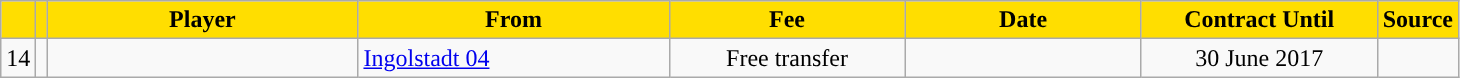<table class="wikitable sortable">
<tr>
<th style="background:#FFDE00"></th>
<th style="background:#FFDE00"></th>
<th width=200 style="background:#FFDE00">Player</th>
<th width=200 style="background:#FFDE00">From</th>
<th width=150 style="background:#FFDE00">Fee</th>
<th width=150 style="background:#FFDE00">Date</th>
<th width=150 style="background:#FFDE00">Contract Until</th>
<th style="background:#FFDE00">Source</th>
</tr>
<tr>
<td align=center>14</td>
<td align=center></td>
<td></td>
<td> <a href='#'>Ingolstadt 04</a></td>
<td align=center>Free transfer</td>
<td align=center></td>
<td align=center>30 June 2017</td>
<td align=center></td>
</tr>
</table>
